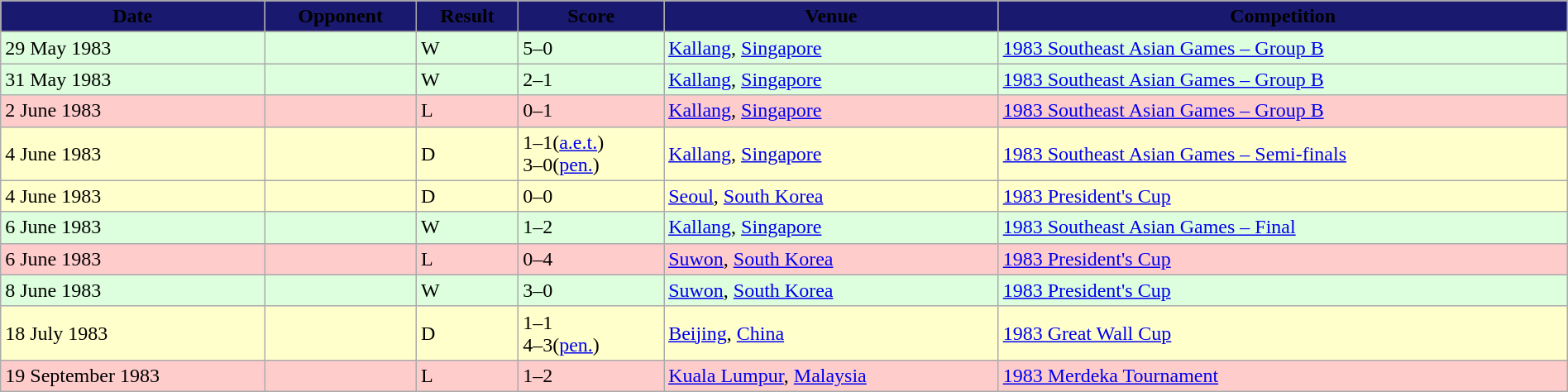<table width=100% class="wikitable">
<tr>
<th style="background:#191970;"><span>Date</span></th>
<th style="background:#191970;"><span>Opponent</span></th>
<th style="background:#191970;"><span>Result</span></th>
<th style="background:#191970;"><span>Score</span></th>
<th style="background:#191970;"><span>Venue</span></th>
<th style="background:#191970;"><span>Competition</span></th>
</tr>
<tr>
</tr>
<tr style="background:#dfd;">
<td>29 May 1983</td>
<td></td>
<td>W</td>
<td>5–0</td>
<td> <a href='#'>Kallang</a>, <a href='#'>Singapore</a></td>
<td><a href='#'>1983 Southeast Asian Games – Group B</a></td>
</tr>
<tr style="background:#dfd;">
<td>31 May 1983</td>
<td></td>
<td>W</td>
<td>2–1</td>
<td> <a href='#'>Kallang</a>, <a href='#'>Singapore</a></td>
<td><a href='#'>1983 Southeast Asian Games – Group B</a></td>
</tr>
<tr style="background:#fcc;">
<td>2 June 1983</td>
<td></td>
<td>L</td>
<td>0–1</td>
<td> <a href='#'>Kallang</a>, <a href='#'>Singapore</a></td>
<td><a href='#'>1983 Southeast Asian Games – Group B</a></td>
</tr>
<tr style="background:#ffc;">
<td>4 June 1983</td>
<td></td>
<td>D</td>
<td>1–1(<a href='#'>a.e.t.</a>)<br>3–0(<a href='#'>pen.</a>)</td>
<td> <a href='#'>Kallang</a>, <a href='#'>Singapore</a></td>
<td><a href='#'>1983 Southeast Asian Games – Semi-finals</a></td>
</tr>
<tr style="background:#ffc;">
<td>4 June 1983</td>
<td></td>
<td>D</td>
<td>0–0</td>
<td> <a href='#'>Seoul</a>, <a href='#'>South Korea</a></td>
<td><a href='#'>1983 President's Cup</a></td>
</tr>
<tr style="background:#dfd;">
<td>6 June 1983</td>
<td></td>
<td>W</td>
<td>1–2</td>
<td> <a href='#'>Kallang</a>, <a href='#'>Singapore</a></td>
<td><a href='#'>1983 Southeast Asian Games – Final</a></td>
</tr>
<tr style="background:#fcc;">
<td>6 June 1983</td>
<td></td>
<td>L</td>
<td>0–4</td>
<td> <a href='#'>Suwon</a>, <a href='#'>South Korea</a></td>
<td><a href='#'>1983 President's Cup</a></td>
</tr>
<tr style="background:#dfd;">
<td>8 June 1983</td>
<td></td>
<td>W</td>
<td>3–0</td>
<td> <a href='#'>Suwon</a>, <a href='#'>South Korea</a></td>
<td><a href='#'>1983 President's Cup</a></td>
</tr>
<tr style="background:#ffc;">
<td>18 July 1983</td>
<td></td>
<td>D</td>
<td>1–1<br>4–3(<a href='#'>pen.</a>)</td>
<td> <a href='#'>Beijing</a>, <a href='#'>China</a></td>
<td><a href='#'>1983 Great Wall Cup</a></td>
</tr>
<tr style="background:#fcc;">
<td>19 September 1983</td>
<td></td>
<td>L</td>
<td>1–2</td>
<td> <a href='#'>Kuala Lumpur</a>, <a href='#'>Malaysia</a></td>
<td><a href='#'>1983 Merdeka Tournament</a></td>
</tr>
</table>
